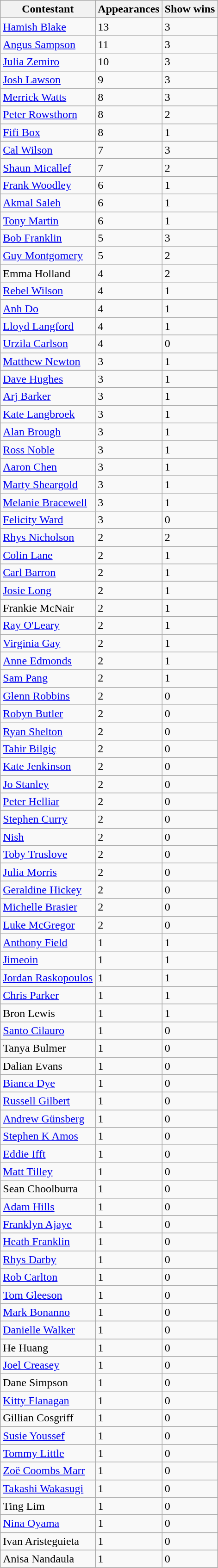<table class="wikitable sortable mw-collapsible mw-collapsed plainrowheaders">
<tr>
<th>Contestant</th>
<th>Appearances</th>
<th>Show wins</th>
</tr>
<tr>
<td><a href='#'>Hamish Blake</a></td>
<td>13</td>
<td>3</td>
</tr>
<tr>
<td><a href='#'>Angus Sampson</a></td>
<td>11</td>
<td>3</td>
</tr>
<tr>
<td><a href='#'>Julia Zemiro</a></td>
<td>10</td>
<td>3</td>
</tr>
<tr>
<td><a href='#'>Josh Lawson</a></td>
<td>9</td>
<td>3</td>
</tr>
<tr>
<td><a href='#'>Merrick Watts</a></td>
<td>8</td>
<td>3</td>
</tr>
<tr>
<td><a href='#'>Peter Rowsthorn</a></td>
<td>8</td>
<td>2</td>
</tr>
<tr>
<td><a href='#'>Fifi Box</a></td>
<td>8</td>
<td>1</td>
</tr>
<tr>
<td><a href='#'>Cal Wilson</a></td>
<td>7</td>
<td>3</td>
</tr>
<tr>
<td><a href='#'>Shaun Micallef</a></td>
<td>7</td>
<td>2</td>
</tr>
<tr>
<td><a href='#'>Frank Woodley</a></td>
<td>6</td>
<td>1</td>
</tr>
<tr>
<td><a href='#'>Akmal Saleh</a></td>
<td>6</td>
<td>1</td>
</tr>
<tr>
<td><a href='#'>Tony Martin</a></td>
<td>6</td>
<td>1</td>
</tr>
<tr>
<td><a href='#'>Bob Franklin</a></td>
<td>5</td>
<td>3</td>
</tr>
<tr>
<td><a href='#'>Guy Montgomery</a></td>
<td>5</td>
<td>2</td>
</tr>
<tr>
<td>Emma Holland</td>
<td>4</td>
<td>2</td>
</tr>
<tr>
<td><a href='#'>Rebel Wilson</a></td>
<td>4</td>
<td>1</td>
</tr>
<tr>
<td><a href='#'>Anh Do</a></td>
<td>4</td>
<td>1</td>
</tr>
<tr>
<td><a href='#'>Lloyd Langford</a></td>
<td>4</td>
<td>1</td>
</tr>
<tr>
<td><a href='#'>Urzila Carlson</a></td>
<td>4</td>
<td>0</td>
</tr>
<tr>
<td><a href='#'>Matthew Newton</a></td>
<td>3</td>
<td>1</td>
</tr>
<tr>
<td><a href='#'>Dave Hughes</a></td>
<td>3</td>
<td>1</td>
</tr>
<tr>
<td><a href='#'>Arj Barker</a></td>
<td>3</td>
<td>1</td>
</tr>
<tr>
<td><a href='#'>Kate Langbroek</a></td>
<td>3</td>
<td>1</td>
</tr>
<tr>
<td><a href='#'>Alan Brough</a></td>
<td>3</td>
<td>1</td>
</tr>
<tr>
<td><a href='#'>Ross Noble</a></td>
<td>3</td>
<td>1</td>
</tr>
<tr>
<td><a href='#'>Aaron Chen</a></td>
<td>3</td>
<td>1</td>
</tr>
<tr>
<td><a href='#'>Marty Sheargold</a></td>
<td>3</td>
<td>1</td>
</tr>
<tr>
<td><a href='#'>Melanie Bracewell</a></td>
<td>3</td>
<td>1</td>
</tr>
<tr>
<td><a href='#'>Felicity Ward</a></td>
<td>3</td>
<td>0</td>
</tr>
<tr>
<td><a href='#'>Rhys Nicholson</a></td>
<td>2</td>
<td>2</td>
</tr>
<tr>
<td><a href='#'>Colin Lane</a></td>
<td>2</td>
<td>1</td>
</tr>
<tr>
<td><a href='#'>Carl Barron</a></td>
<td>2</td>
<td>1</td>
</tr>
<tr>
<td><a href='#'>Josie Long</a></td>
<td>2</td>
<td>1</td>
</tr>
<tr>
<td>Frankie McNair</td>
<td>2</td>
<td>1</td>
</tr>
<tr>
<td><a href='#'>Ray O'Leary</a></td>
<td>2</td>
<td>1</td>
</tr>
<tr>
<td><a href='#'>Virginia Gay</a></td>
<td>2</td>
<td>1</td>
</tr>
<tr>
<td><a href='#'>Anne Edmonds</a></td>
<td>2</td>
<td>1</td>
</tr>
<tr>
<td><a href='#'>Sam Pang</a></td>
<td>2</td>
<td>1</td>
</tr>
<tr>
<td><a href='#'>Glenn Robbins</a></td>
<td>2</td>
<td>0</td>
</tr>
<tr>
<td><a href='#'>Robyn Butler</a></td>
<td>2</td>
<td>0</td>
</tr>
<tr>
<td><a href='#'>Ryan Shelton</a></td>
<td>2</td>
<td>0</td>
</tr>
<tr>
<td><a href='#'>Tahir Bilgiç</a></td>
<td>2</td>
<td>0</td>
</tr>
<tr>
<td><a href='#'>Kate Jenkinson</a></td>
<td>2</td>
<td>0</td>
</tr>
<tr>
<td><a href='#'>Jo Stanley</a></td>
<td>2</td>
<td>0</td>
</tr>
<tr>
<td><a href='#'>Peter Helliar</a></td>
<td>2</td>
<td>0</td>
</tr>
<tr>
<td><a href='#'>Stephen Curry</a></td>
<td>2</td>
<td>0</td>
</tr>
<tr>
<td><a href='#'>Nish</a></td>
<td>2</td>
<td>0</td>
</tr>
<tr>
<td><a href='#'>Toby Truslove</a></td>
<td>2</td>
<td>0</td>
</tr>
<tr>
<td><a href='#'>Julia Morris</a></td>
<td>2</td>
<td>0</td>
</tr>
<tr>
<td><a href='#'>Geraldine Hickey</a></td>
<td>2</td>
<td>0</td>
</tr>
<tr>
<td><a href='#'>Michelle Brasier</a></td>
<td>2</td>
<td>0</td>
</tr>
<tr>
<td><a href='#'>Luke McGregor</a></td>
<td>2</td>
<td>0</td>
</tr>
<tr>
<td><a href='#'>Anthony Field</a></td>
<td>1</td>
<td>1</td>
</tr>
<tr>
<td><a href='#'>Jimeoin</a></td>
<td>1</td>
<td>1</td>
</tr>
<tr>
<td><a href='#'>Jordan Raskopoulos</a></td>
<td>1</td>
<td>1</td>
</tr>
<tr>
<td><a href='#'>Chris Parker</a></td>
<td>1</td>
<td>1</td>
</tr>
<tr>
<td>Bron Lewis</td>
<td>1</td>
<td>1</td>
</tr>
<tr>
<td><a href='#'>Santo Cilauro</a></td>
<td>1</td>
<td>0</td>
</tr>
<tr>
<td>Tanya Bulmer</td>
<td>1</td>
<td>0</td>
</tr>
<tr>
<td>Dalian Evans</td>
<td>1</td>
<td>0</td>
</tr>
<tr>
<td><a href='#'>Bianca Dye</a></td>
<td>1</td>
<td>0</td>
</tr>
<tr>
<td><a href='#'>Russell Gilbert</a></td>
<td>1</td>
<td>0</td>
</tr>
<tr>
<td><a href='#'>Andrew Günsberg</a></td>
<td>1</td>
<td>0</td>
</tr>
<tr>
<td><a href='#'>Stephen K Amos</a></td>
<td>1</td>
<td>0</td>
</tr>
<tr>
<td><a href='#'>Eddie Ifft</a></td>
<td>1</td>
<td>0</td>
</tr>
<tr>
<td><a href='#'>Matt Tilley</a></td>
<td>1</td>
<td>0</td>
</tr>
<tr>
<td>Sean Choolburra</td>
<td>1</td>
<td>0</td>
</tr>
<tr>
<td><a href='#'>Adam Hills</a></td>
<td>1</td>
<td>0</td>
</tr>
<tr>
<td><a href='#'>Franklyn Ajaye</a></td>
<td>1</td>
<td>0</td>
</tr>
<tr>
<td><a href='#'>Heath Franklin</a></td>
<td>1</td>
<td>0</td>
</tr>
<tr>
<td><a href='#'>Rhys Darby</a></td>
<td>1</td>
<td>0</td>
</tr>
<tr>
<td><a href='#'>Rob Carlton</a></td>
<td>1</td>
<td>0</td>
</tr>
<tr>
<td><a href='#'>Tom Gleeson</a></td>
<td>1</td>
<td>0</td>
</tr>
<tr>
<td><a href='#'>Mark Bonanno</a></td>
<td>1</td>
<td>0</td>
</tr>
<tr>
<td><a href='#'>Danielle Walker</a></td>
<td>1</td>
<td>0</td>
</tr>
<tr>
<td>He Huang</td>
<td>1</td>
<td>0</td>
</tr>
<tr>
<td><a href='#'>Joel Creasey</a></td>
<td>1</td>
<td>0</td>
</tr>
<tr>
<td>Dane Simpson</td>
<td>1</td>
<td>0</td>
</tr>
<tr>
<td><a href='#'>Kitty Flanagan</a></td>
<td>1</td>
<td>0</td>
</tr>
<tr>
<td>Gillian Cosgriff</td>
<td>1</td>
<td>0</td>
</tr>
<tr>
<td><a href='#'>Susie Youssef</a></td>
<td>1</td>
<td>0</td>
</tr>
<tr>
<td><a href='#'>Tommy Little</a></td>
<td>1</td>
<td>0</td>
</tr>
<tr>
<td><a href='#'>Zoë Coombs Marr</a></td>
<td>1</td>
<td>0</td>
</tr>
<tr>
<td><a href='#'>Takashi Wakasugi</a></td>
<td>1</td>
<td>0</td>
</tr>
<tr>
<td>Ting Lim</td>
<td>1</td>
<td>0</td>
</tr>
<tr>
<td><a href='#'>Nina Oyama</a></td>
<td>1</td>
<td>0</td>
</tr>
<tr>
<td>Ivan Aristeguieta</td>
<td>1</td>
<td>0</td>
</tr>
<tr>
<td>Anisa Nandaula</td>
<td>1</td>
<td>0</td>
</tr>
</table>
